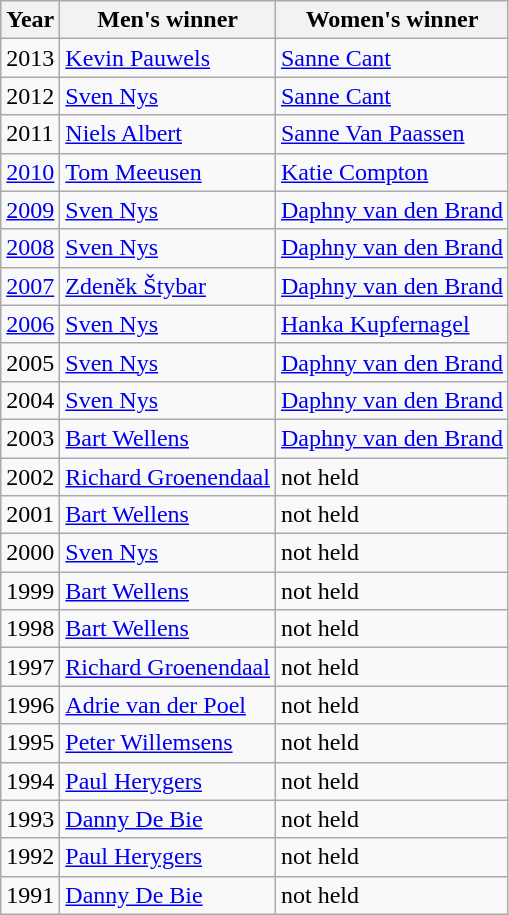<table class="wikitable">
<tr>
<th>Year</th>
<th>Men's winner</th>
<th>Women's winner</th>
</tr>
<tr>
<td>2013</td>
<td> <a href='#'>Kevin Pauwels</a></td>
<td> <a href='#'>Sanne Cant</a></td>
</tr>
<tr>
<td>2012</td>
<td> <a href='#'>Sven Nys</a></td>
<td> <a href='#'>Sanne Cant</a></td>
</tr>
<tr>
<td>2011</td>
<td> <a href='#'>Niels Albert</a></td>
<td> <a href='#'>Sanne Van Paassen</a></td>
</tr>
<tr>
<td><a href='#'>2010</a></td>
<td> <a href='#'>Tom Meeusen</a></td>
<td> <a href='#'>Katie Compton</a></td>
</tr>
<tr>
<td><a href='#'>2009</a></td>
<td> <a href='#'>Sven Nys</a></td>
<td> <a href='#'>Daphny van den Brand</a></td>
</tr>
<tr>
<td><a href='#'>2008</a></td>
<td> <a href='#'>Sven Nys</a></td>
<td> <a href='#'>Daphny van den Brand</a></td>
</tr>
<tr>
<td><a href='#'>2007</a></td>
<td> <a href='#'>Zdeněk Štybar</a></td>
<td> <a href='#'>Daphny van den Brand</a></td>
</tr>
<tr>
<td><a href='#'>2006</a></td>
<td> <a href='#'>Sven Nys</a></td>
<td> <a href='#'>Hanka Kupfernagel</a></td>
</tr>
<tr>
<td>2005</td>
<td> <a href='#'>Sven Nys</a></td>
<td> <a href='#'>Daphny van den Brand</a></td>
</tr>
<tr>
<td>2004</td>
<td> <a href='#'>Sven Nys</a></td>
<td> <a href='#'>Daphny van den Brand</a></td>
</tr>
<tr>
<td>2003</td>
<td> <a href='#'>Bart Wellens</a></td>
<td> <a href='#'>Daphny van den Brand</a></td>
</tr>
<tr>
<td>2002</td>
<td> <a href='#'>Richard Groenendaal</a></td>
<td>not held</td>
</tr>
<tr>
<td>2001</td>
<td> <a href='#'>Bart Wellens</a></td>
<td>not held</td>
</tr>
<tr>
<td>2000</td>
<td> <a href='#'>Sven Nys</a></td>
<td>not held</td>
</tr>
<tr>
<td>1999</td>
<td> <a href='#'>Bart Wellens</a></td>
<td>not held</td>
</tr>
<tr>
<td>1998</td>
<td> <a href='#'>Bart Wellens</a></td>
<td>not held</td>
</tr>
<tr>
<td>1997</td>
<td> <a href='#'>Richard Groenendaal</a></td>
<td>not held</td>
</tr>
<tr>
<td>1996</td>
<td> <a href='#'>Adrie van der Poel</a></td>
<td>not held</td>
</tr>
<tr>
<td>1995</td>
<td> <a href='#'>Peter Willemsens</a></td>
<td>not held</td>
</tr>
<tr>
<td>1994</td>
<td> <a href='#'>Paul Herygers</a></td>
<td>not held</td>
</tr>
<tr>
<td>1993</td>
<td> <a href='#'>Danny De Bie</a></td>
<td>not held</td>
</tr>
<tr>
<td>1992</td>
<td> <a href='#'>Paul Herygers</a></td>
<td>not held</td>
</tr>
<tr>
<td>1991</td>
<td> <a href='#'>Danny De Bie</a></td>
<td>not held</td>
</tr>
</table>
